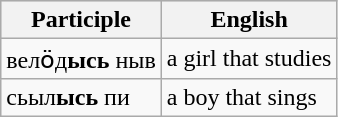<table class="wikitable">
<tr style="background:#dfdfdf;" |>
<th>Participle</th>
<th>English</th>
</tr>
<tr>
<td>велӧд<strong>ысь</strong> ныв</td>
<td>a girl that studies</td>
</tr>
<tr>
<td>сьыл<strong>ысь</strong> пи</td>
<td>a boy that sings</td>
</tr>
</table>
